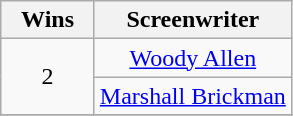<table class="wikitable" style="text-align: center;">
<tr>
<th scope="col" width="55">Wins</th>
<th scope="col" align="center">Screenwriter</th>
</tr>
<tr>
<td rowspan="2" style="text-align:center;">2</td>
<td><a href='#'>Woody Allen</a></td>
</tr>
<tr>
<td><a href='#'>Marshall Brickman</a></td>
</tr>
<tr>
</tr>
</table>
